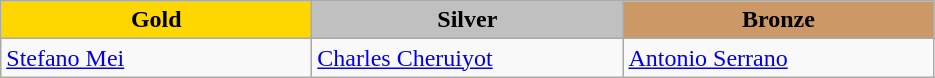<table class="wikitable" style="text-align:left">
<tr align="center">
<td width=200 bgcolor=gold><strong>Gold</strong></td>
<td width=200 bgcolor=silver><strong>Silver</strong></td>
<td width=200 bgcolor=CC9966><strong>Bronze</strong></td>
</tr>
<tr>
<td><a href='#'>Stefano Mei</a><br><em></em></td>
<td><a href='#'>Charles Cheruiyot</a><br><em></em></td>
<td><a href='#'>Antonio Serrano</a><br><em></em></td>
</tr>
</table>
